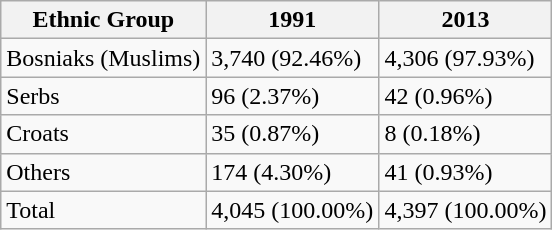<table class="wikitable">
<tr>
<th>Ethnic Group</th>
<th>1991</th>
<th>2013</th>
</tr>
<tr>
<td>Bosniaks (Muslims)</td>
<td>3,740 (92.46%)</td>
<td>4,306 (97.93%)</td>
</tr>
<tr>
<td>Serbs</td>
<td>96 (2.37%)</td>
<td>42 (0.96%)</td>
</tr>
<tr>
<td>Croats</td>
<td>35 (0.87%)</td>
<td>8 (0.18%)</td>
</tr>
<tr>
<td>Others</td>
<td>174 (4.30%)</td>
<td>41 (0.93%)</td>
</tr>
<tr>
<td>Total</td>
<td>4,045 (100.00%)</td>
<td>4,397 (100.00%)</td>
</tr>
</table>
